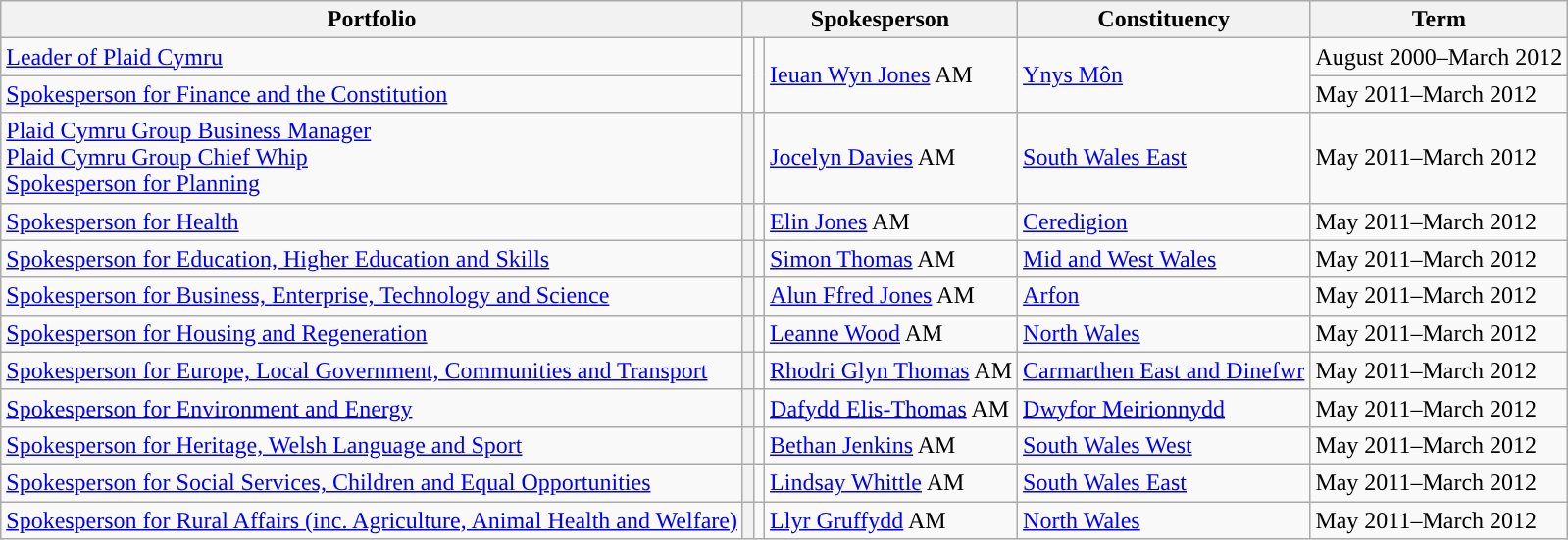<table class="wikitable">
<tr>
<th colspan="1">Portfolio</th>
<th colspan="3">Spokesperson</th>
<th colspan="1">Constituency</th>
<th colspan="1">Term</th>
</tr>
<tr>
<td><a href='#'>Leader of Plaid Cymru</a></td>
<td rowspan="2" style="background: "></td>
<td rowspan="2"></td>
<td rowspan="2"><a href='#'>Ieuan Wyn Jones</a> AM</td>
<td rowspan="2"><a href='#'>Ynys Môn</a></td>
<td>August 2000–March 2012</td>
</tr>
<tr>
<td><a href='#'>Spokesperson for Finance and the Constitution</a></td>
<td>May 2011–March 2012</td>
</tr>
<tr>
<td><a href='#'>Plaid Cymru Group Business Manager</a><br><a href='#'>Plaid Cymru Group Chief Whip</a><br><a href='#'>Spokesperson for Planning</a></td>
<th style="background: "></th>
<td></td>
<td><a href='#'>Jocelyn Davies</a> AM</td>
<td><a href='#'>South Wales East</a></td>
<td>May 2011–March 2012</td>
</tr>
<tr>
<td><a href='#'>Spokesperson for Health</a></td>
<th style="background-color: "></th>
<td></td>
<td><a href='#'>Elin Jones</a> AM</td>
<td><a href='#'>Ceredigion</a></td>
<td>May 2011–March 2012</td>
</tr>
<tr>
<td><a href='#'>Spokesperson for Education, Higher Education and Skills</a></td>
<th style="background-color: "></th>
<td></td>
<td><a href='#'>Simon Thomas</a> AM</td>
<td><a href='#'>Mid and West Wales</a></td>
<td>May 2011–March 2012</td>
</tr>
<tr>
<td><a href='#'>Spokesperson for Business, Enterprise, Technology and Science</a></td>
<th style="background-color: "></th>
<td></td>
<td><a href='#'>Alun Ffred Jones</a> AM</td>
<td><a href='#'>Arfon</a></td>
<td>May 2011–March 2012</td>
</tr>
<tr>
<td><a href='#'>Spokesperson for Housing and Regeneration</a></td>
<th style="background-color: "></th>
<td></td>
<td><a href='#'>Leanne Wood</a> AM</td>
<td><a href='#'>North Wales</a></td>
<td>May 2011–March 2012</td>
</tr>
<tr>
<td><a href='#'>Spokesperson for Europe, Local Government, Communities and Transport</a></td>
<th style="background-color: "></th>
<td></td>
<td><a href='#'>Rhodri Glyn Thomas</a> AM</td>
<td><a href='#'>Carmarthen East and Dinefwr</a></td>
<td>May 2011–March 2012</td>
</tr>
<tr>
<td><a href='#'>Spokesperson for Environment and Energy</a></td>
<th style="background-color: "></th>
<td></td>
<td><a href='#'>Dafydd Elis-Thomas</a> AM</td>
<td><a href='#'>Dwyfor Meirionnydd</a></td>
<td>May 2011–March 2012</td>
</tr>
<tr>
<td><a href='#'>Spokesperson for Heritage, Welsh Language and Sport</a></td>
<th style="background-color: "></th>
<td></td>
<td><a href='#'>Bethan Jenkins</a> AM</td>
<td><a href='#'>South Wales West</a></td>
<td>May 2011–March 2012</td>
</tr>
<tr>
<td><a href='#'>Spokesperson for Social Services, Children and Equal Opportunities</a></td>
<th style="background-color: "></th>
<td></td>
<td><a href='#'>Lindsay Whittle</a> AM</td>
<td><a href='#'>South Wales East</a></td>
<td>May 2011–March 2012</td>
</tr>
<tr>
<td><a href='#'>Spokesperson for Rural Affairs (inc. Agriculture, Animal Health and Welfare)</a></td>
<th style="background-color: "></th>
<td></td>
<td><a href='#'>Llyr Gruffydd</a> AM</td>
<td><a href='#'>North Wales</a></td>
<td>May 2011–March 2012</td>
</tr>
</table>
